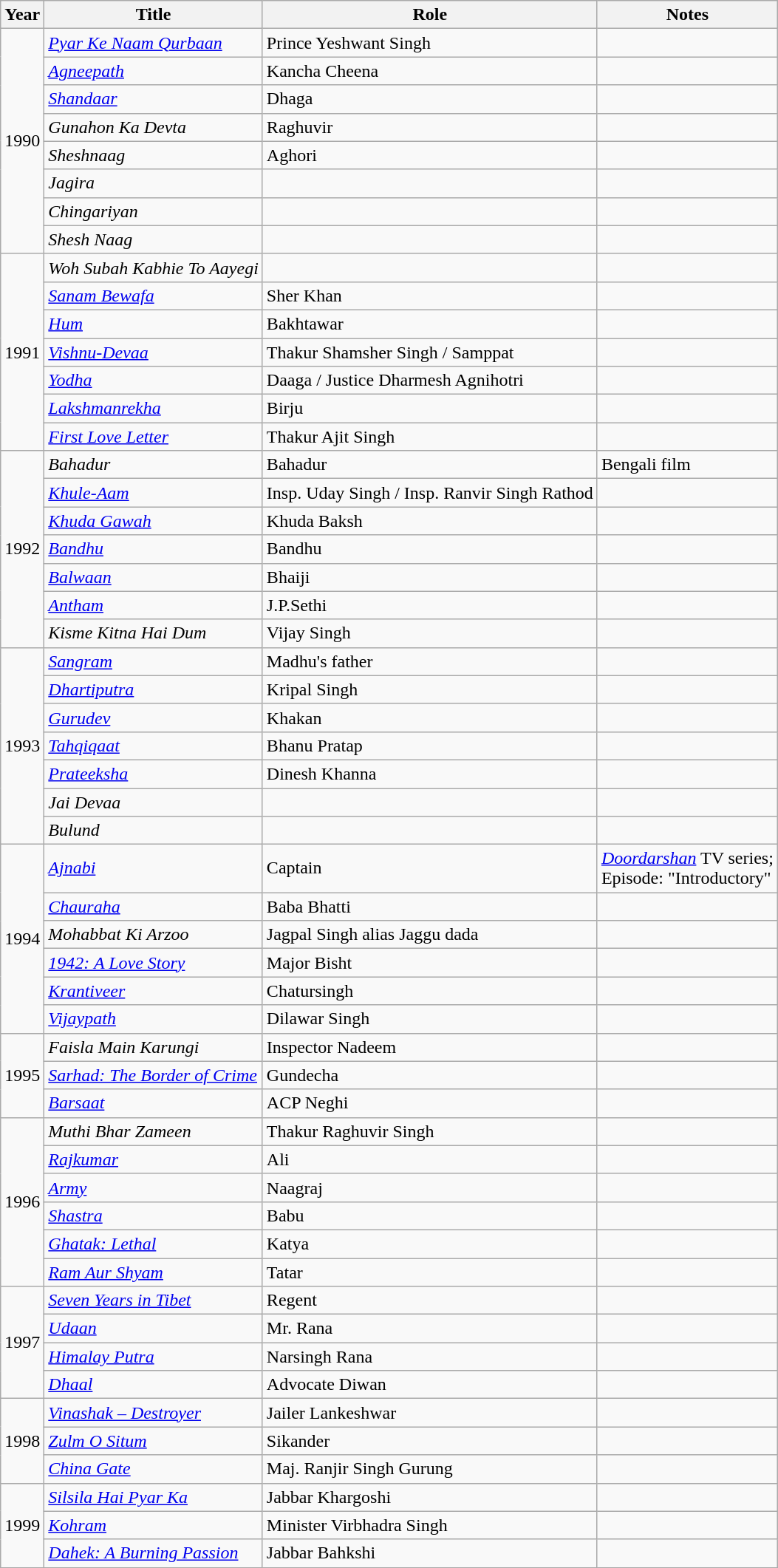<table class="wikitable sortable">
<tr>
<th>Year</th>
<th>Title</th>
<th>Role</th>
<th>Notes</th>
</tr>
<tr>
<td rowspan="8">1990</td>
<td><em><a href='#'>Pyar Ke Naam Qurbaan</a></em></td>
<td>Prince Yeshwant Singh</td>
<td></td>
</tr>
<tr>
<td><em><a href='#'>Agneepath</a></em></td>
<td>Kancha Cheena</td>
<td></td>
</tr>
<tr>
<td><em><a href='#'>Shandaar</a></em></td>
<td>Dhaga</td>
<td></td>
</tr>
<tr>
<td><em>Gunahon Ka Devta</em></td>
<td>Raghuvir</td>
<td></td>
</tr>
<tr>
<td><em>Sheshnaag</em></td>
<td>Aghori</td>
<td></td>
</tr>
<tr>
<td><em>Jagira</em></td>
<td></td>
<td></td>
</tr>
<tr>
<td><em>Chingariyan</em></td>
<td></td>
<td></td>
</tr>
<tr>
<td><em>Shesh Naag</em></td>
<td></td>
<td></td>
</tr>
<tr>
<td rowspan="7">1991</td>
<td><em>Woh Subah Kabhie To Aayegi</em></td>
<td></td>
<td></td>
</tr>
<tr>
<td><em><a href='#'>Sanam Bewafa</a></em></td>
<td>Sher Khan</td>
<td></td>
</tr>
<tr>
<td><em><a href='#'>Hum</a></em></td>
<td>Bakhtawar</td>
<td></td>
</tr>
<tr>
<td><em><a href='#'>Vishnu-Devaa</a></em></td>
<td>Thakur Shamsher Singh / Samppat</td>
<td></td>
</tr>
<tr>
<td><em><a href='#'>Yodha</a></em></td>
<td>Daaga / Justice Dharmesh Agnihotri</td>
<td></td>
</tr>
<tr>
<td><em><a href='#'>Lakshmanrekha</a></em></td>
<td>Birju</td>
<td></td>
</tr>
<tr>
<td><em><a href='#'>First Love Letter</a></em></td>
<td>Thakur Ajit Singh</td>
<td></td>
</tr>
<tr>
<td rowspan="7">1992</td>
<td><em>Bahadur</em></td>
<td>Bahadur</td>
<td>Bengali film</td>
</tr>
<tr>
<td><em><a href='#'>Khule-Aam</a></em></td>
<td>Insp. Uday Singh / Insp. Ranvir Singh Rathod</td>
<td></td>
</tr>
<tr>
<td><em><a href='#'>Khuda Gawah</a></em></td>
<td>Khuda Baksh</td>
<td></td>
</tr>
<tr>
<td><em><a href='#'>Bandhu</a></em></td>
<td>Bandhu</td>
<td></td>
</tr>
<tr>
<td><em><a href='#'>Balwaan</a></em></td>
<td>Bhaiji</td>
<td></td>
</tr>
<tr>
<td><em><a href='#'>Antham</a></em></td>
<td>J.P.Sethi</td>
<td></td>
</tr>
<tr>
<td><em>Kisme Kitna Hai Dum</em></td>
<td>Vijay Singh</td>
<td></td>
</tr>
<tr>
<td rowspan="7">1993</td>
<td><em><a href='#'>Sangram</a></em></td>
<td>Madhu's father</td>
<td></td>
</tr>
<tr>
<td><em><a href='#'>Dhartiputra</a></em></td>
<td>Kripal Singh</td>
<td></td>
</tr>
<tr>
<td><em><a href='#'>Gurudev</a></em></td>
<td>Khakan</td>
<td></td>
</tr>
<tr>
<td><em><a href='#'>Tahqiqaat</a></em></td>
<td>Bhanu Pratap</td>
<td></td>
</tr>
<tr>
<td><em><a href='#'>Prateeksha</a></em></td>
<td>Dinesh Khanna</td>
<td></td>
</tr>
<tr>
<td><em>Jai Devaa</em></td>
<td></td>
<td></td>
</tr>
<tr>
<td><em>Bulund</em></td>
<td></td>
<td></td>
</tr>
<tr>
<td rowspan="6">1994</td>
<td><em><a href='#'>Ajnabi</a></em></td>
<td>Captain</td>
<td><em><a href='#'>Doordarshan</a></em> TV series;<br> Episode: "Introductory"</td>
</tr>
<tr>
<td><em><a href='#'>Chauraha</a></em></td>
<td>Baba Bhatti</td>
<td></td>
</tr>
<tr>
<td><em>Mohabbat Ki Arzoo</em></td>
<td>Jagpal Singh alias Jaggu dada</td>
<td></td>
</tr>
<tr>
<td><em><a href='#'>1942: A Love Story</a></em></td>
<td>Major Bisht</td>
<td></td>
</tr>
<tr>
<td><em><a href='#'>Krantiveer</a></em></td>
<td>Chatursingh</td>
<td></td>
</tr>
<tr>
<td><em><a href='#'>Vijaypath</a></em></td>
<td>Dilawar Singh</td>
<td></td>
</tr>
<tr>
<td rowspan="3">1995</td>
<td><em>Faisla Main Karungi</em></td>
<td>Inspector Nadeem</td>
<td></td>
</tr>
<tr>
<td><em><a href='#'>Sarhad: The Border of Crime</a></em></td>
<td>Gundecha</td>
<td></td>
</tr>
<tr>
<td><em><a href='#'>Barsaat</a></em></td>
<td>ACP Neghi</td>
<td></td>
</tr>
<tr>
<td rowspan="6">1996</td>
<td><em>Muthi Bhar Zameen</em></td>
<td>Thakur Raghuvir Singh</td>
<td></td>
</tr>
<tr>
<td><em><a href='#'>Rajkumar</a></em></td>
<td>Ali</td>
<td></td>
</tr>
<tr>
<td><em><a href='#'>Army</a></em></td>
<td>Naagraj</td>
<td></td>
</tr>
<tr>
<td><em><a href='#'>Shastra</a></em></td>
<td>Babu</td>
<td></td>
</tr>
<tr>
<td><em><a href='#'>Ghatak: Lethal</a></em></td>
<td>Katya</td>
<td></td>
</tr>
<tr>
<td><em><a href='#'>Ram Aur Shyam</a></em></td>
<td>Tatar</td>
<td></td>
</tr>
<tr>
<td rowspan="4">1997</td>
<td><em><a href='#'>Seven Years in Tibet</a></em></td>
<td>Regent</td>
<td></td>
</tr>
<tr>
<td><em><a href='#'>Udaan</a></em></td>
<td>Mr. Rana</td>
<td></td>
</tr>
<tr>
<td><em><a href='#'>Himalay Putra</a></em></td>
<td>Narsingh Rana</td>
<td></td>
</tr>
<tr>
<td><em><a href='#'>Dhaal</a></em></td>
<td>Advocate Diwan</td>
<td></td>
</tr>
<tr>
<td rowspan="3">1998</td>
<td><em><a href='#'>Vinashak – Destroyer</a></em></td>
<td>Jailer Lankeshwar</td>
<td></td>
</tr>
<tr>
<td><em><a href='#'>Zulm O Situm</a></em></td>
<td>Sikander</td>
<td></td>
</tr>
<tr>
<td><em><a href='#'>China Gate</a></em></td>
<td>Maj. Ranjir Singh Gurung</td>
<td></td>
</tr>
<tr>
<td rowspan="3">1999</td>
<td><em><a href='#'>Silsila Hai Pyar Ka</a></em></td>
<td>Jabbar Khargoshi</td>
<td></td>
</tr>
<tr>
<td><em><a href='#'>Kohram</a></em></td>
<td>Minister Virbhadra Singh</td>
<td></td>
</tr>
<tr>
<td><em><a href='#'>Dahek: A Burning Passion</a></em></td>
<td>Jabbar Bahkshi</td>
<td></td>
</tr>
<tr>
</tr>
</table>
